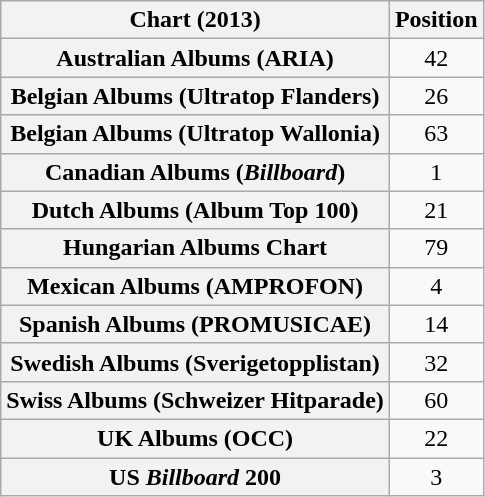<table class="wikitable sortable plainrowheaders">
<tr>
<th>Chart (2013)</th>
<th>Position</th>
</tr>
<tr>
<th scope="row">Australian Albums (ARIA)</th>
<td align="center">42</td>
</tr>
<tr>
<th scope="row">Belgian Albums (Ultratop Flanders)</th>
<td align="center">26</td>
</tr>
<tr>
<th scope="row">Belgian Albums (Ultratop Wallonia)</th>
<td align="center">63</td>
</tr>
<tr>
<th scope="row">Canadian Albums (<em>Billboard</em>)</th>
<td style="text-align:center;">1</td>
</tr>
<tr>
<th scope="row">Dutch Albums (Album Top 100)</th>
<td align="center">21</td>
</tr>
<tr>
<th scope="row">Hungarian Albums Chart</th>
<td align="center">79</td>
</tr>
<tr>
<th scope="row">Mexican Albums (AMPROFON)</th>
<td align="center">4</td>
</tr>
<tr>
<th scope="row">Spanish Albums (PROMUSICAE)</th>
<td align="center">14</td>
</tr>
<tr>
<th scope="row">Swedish Albums (Sverigetopplistan)</th>
<td align="center">32</td>
</tr>
<tr>
<th scope="row">Swiss Albums (Schweizer Hitparade)</th>
<td align="center">60</td>
</tr>
<tr>
<th scope="row">UK Albums (OCC)</th>
<td align="center">22</td>
</tr>
<tr>
<th scope="row">US <em>Billboard</em> 200</th>
<td align="center">3</td>
</tr>
</table>
